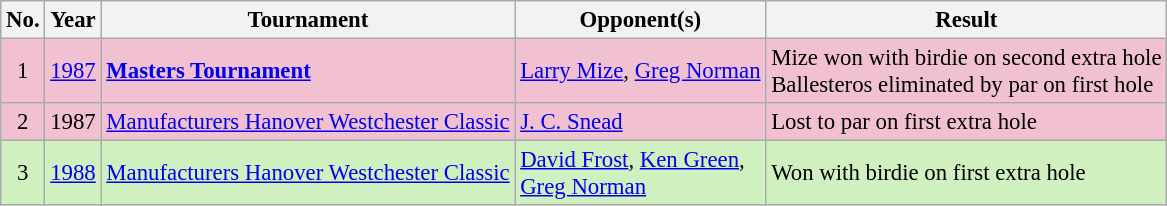<table class="wikitable" style="font-size:95%;">
<tr>
<th>No.</th>
<th>Year</th>
<th>Tournament</th>
<th>Opponent(s)</th>
<th>Result</th>
</tr>
<tr style="background:#F2C1D1;">
<td align=center>1</td>
<td><a href='#'>1987</a></td>
<td><strong><a href='#'>Masters Tournament</a></strong></td>
<td> <a href='#'>Larry Mize</a>,  <a href='#'>Greg Norman</a></td>
<td>Mize won with birdie on second extra hole<br>Ballesteros eliminated by par on first hole</td>
</tr>
<tr style="background:#F2C1D1;">
<td align=center>2</td>
<td>1987</td>
<td><a href='#'>Manufacturers Hanover Westchester Classic</a></td>
<td> <a href='#'>J. C. Snead</a></td>
<td>Lost to par on first extra hole</td>
</tr>
<tr style="background:#D0F0C0;">
<td align=center>3</td>
<td><a href='#'>1988</a></td>
<td><a href='#'>Manufacturers Hanover Westchester Classic</a></td>
<td> <a href='#'>David Frost</a>,  <a href='#'>Ken Green</a>,<br> <a href='#'>Greg Norman</a></td>
<td>Won with birdie on first extra hole</td>
</tr>
</table>
